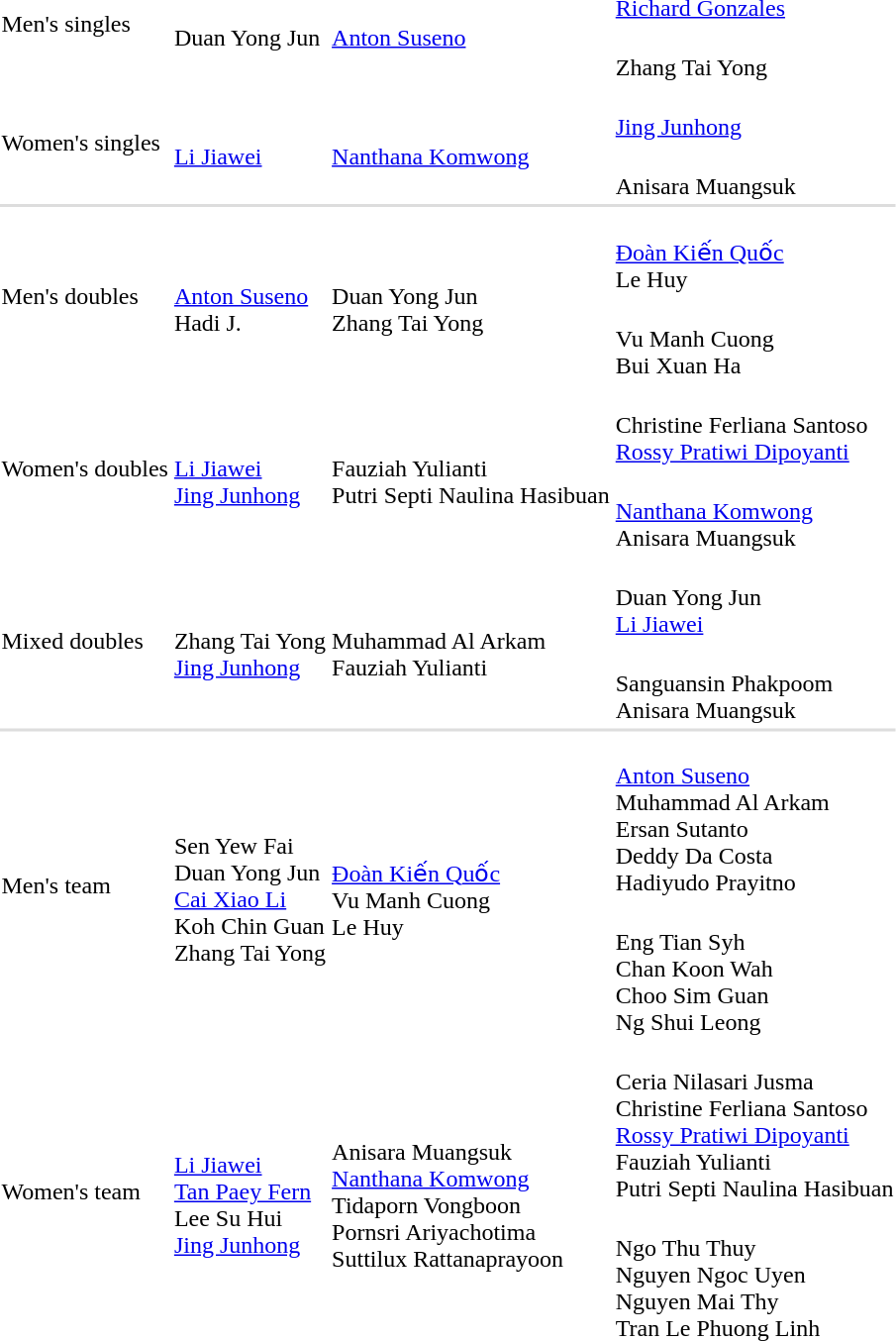<table>
<tr>
<td rowspan=2>Men's singles</td>
<td rowspan=2> <br> Duan Yong Jun</td>
<td rowspan=2> <br> <a href='#'>Anton Suseno</a></td>
<td> <br> <a href='#'>Richard Gonzales</a></td>
</tr>
<tr>
<td> <br> Zhang Tai Yong</td>
</tr>
<tr>
<td rowspan=2>Women's singles</td>
<td rowspan=2> <br> <a href='#'>Li Jiawei</a></td>
<td rowspan=2> <br> <a href='#'>Nanthana Komwong</a></td>
<td> <br> <a href='#'>Jing Junhong</a></td>
</tr>
<tr>
<td> <br> Anisara Muangsuk</td>
</tr>
<tr bgcolor=#dddddd>
<td colspan="4"></td>
</tr>
<tr>
<td rowspan=2>Men's doubles</td>
<td rowspan=2><br><a href='#'>Anton Suseno</a><br>Hadi J.</td>
<td rowspan=2><br>Duan Yong Jun<br>Zhang Tai Yong</td>
<td><br><a href='#'>Đoàn Kiến Quốc</a><br>Le Huy</td>
</tr>
<tr>
<td><br>Vu Manh Cuong<br>Bui Xuan Ha</td>
</tr>
<tr>
<td rowspan=2>Women's doubles</td>
<td rowspan=2><br><a href='#'>Li Jiawei</a><br><a href='#'>Jing Junhong</a></td>
<td rowspan=2><br>Fauziah Yulianti<br>Putri Septi Naulina Hasibuan</td>
<td><br>Christine Ferliana Santoso<br><a href='#'>Rossy Pratiwi Dipoyanti</a></td>
</tr>
<tr>
<td><br><a href='#'>Nanthana Komwong</a><br>Anisara Muangsuk</td>
</tr>
<tr>
<td rowspan=2>Mixed doubles</td>
<td rowspan=2><br>Zhang Tai Yong<br><a href='#'>Jing Junhong</a></td>
<td rowspan=2><br>Muhammad Al Arkam<br>Fauziah Yulianti</td>
<td><br>Duan Yong Jun<br><a href='#'>Li Jiawei</a></td>
</tr>
<tr>
<td><br>Sanguansin Phakpoom<br>Anisara Muangsuk</td>
</tr>
<tr bgcolor=#dddddd>
<td colspan="4"></td>
</tr>
<tr>
<td rowspan=2>Men's team</td>
<td rowspan=2><br>Sen Yew Fai<br>Duan Yong Jun<br><a href='#'>Cai Xiao Li</a><br>Koh Chin Guan<br>Zhang Tai Yong</td>
<td rowspan=2><br><a href='#'>Đoàn Kiến Quốc</a><br>Vu Manh Cuong<br>Le Huy</td>
<td><br><a href='#'>Anton Suseno</a><br>Muhammad Al Arkam<br>Ersan Sutanto<br>Deddy Da Costa<br>Hadiyudo Prayitno</td>
</tr>
<tr>
<td><br>Eng Tian Syh<br>Chan Koon Wah<br>Choo Sim Guan<br>Ng Shui Leong</td>
</tr>
<tr>
<td rowspan=2>Women's team</td>
<td rowspan=2><br><a href='#'>Li Jiawei</a><br><a href='#'>Tan Paey Fern</a><br>Lee Su Hui<br><a href='#'>Jing Junhong</a></td>
<td rowspan=2><br>Anisara Muangsuk<br><a href='#'>Nanthana Komwong</a><br>Tidaporn Vongboon<br>Pornsri Ariyachotima<br>Suttilux Rattanaprayoon</td>
<td><br>Ceria Nilasari Jusma<br>Christine Ferliana Santoso<br><a href='#'>Rossy Pratiwi Dipoyanti</a><br>Fauziah Yulianti<br>Putri Septi Naulina Hasibuan</td>
</tr>
<tr>
<td><br>Ngo Thu Thuy<br>Nguyen Ngoc Uyen<br>Nguyen Mai Thy<br>Tran Le Phuong Linh</td>
</tr>
</table>
